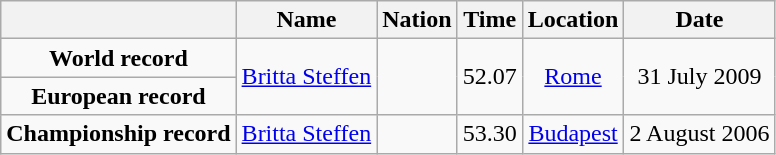<table class=wikitable style=text-align:center>
<tr>
<th></th>
<th>Name</th>
<th>Nation</th>
<th>Time</th>
<th>Location</th>
<th>Date</th>
</tr>
<tr>
<td><strong>World record</strong></td>
<td align=left rowspan=2><a href='#'>Britta Steffen</a></td>
<td align=left rowspan=2></td>
<td align=left rowspan=2>52.07</td>
<td rowspan=2><a href='#'>Rome</a></td>
<td rowspan=2>31 July 2009</td>
</tr>
<tr>
<td><strong>European record</strong></td>
</tr>
<tr>
<td><strong>Championship record</strong></td>
<td align=left><a href='#'>Britta Steffen</a></td>
<td align=left></td>
<td align=left>53.30</td>
<td><a href='#'>Budapest</a></td>
<td>2 August 2006</td>
</tr>
</table>
